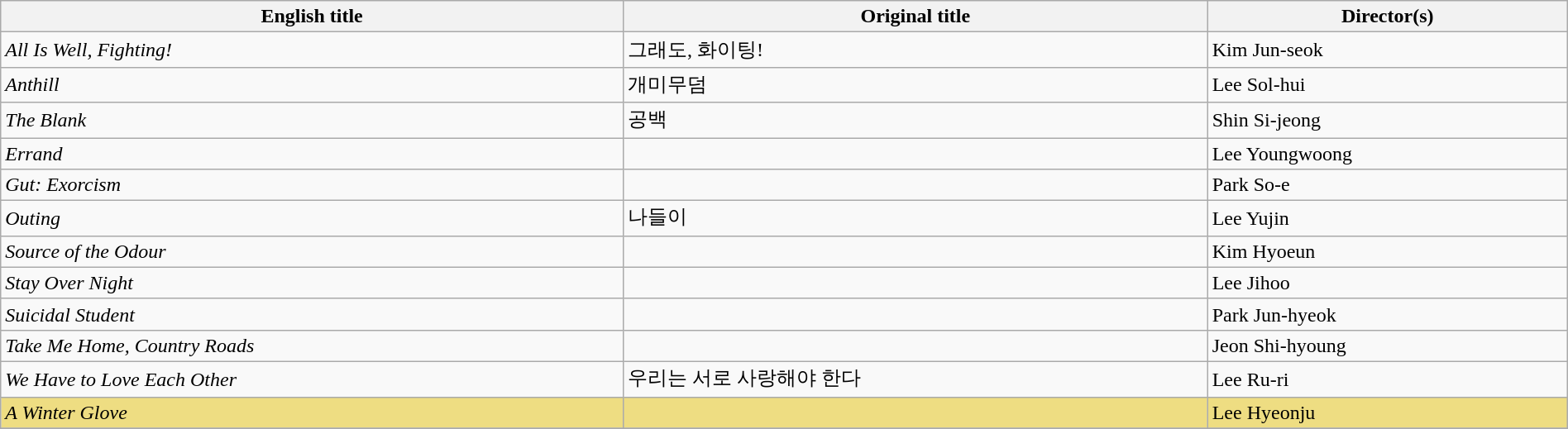<table class="sortable wikitable" style="width:100%; margin-bottom:4px" cellpadding="5">
<tr>
<th scope="col">English title</th>
<th scope="col">Original title</th>
<th scope="col">Director(s)</th>
</tr>
<tr>
<td><em>All Is Well, Fighting!</em></td>
<td>그래도, 화이팅!</td>
<td>Kim Jun-seok</td>
</tr>
<tr>
<td><em>Anthill</em></td>
<td>개미무덤</td>
<td>Lee Sol-hui</td>
</tr>
<tr>
<td><em>The Blank</em></td>
<td>공백</td>
<td>Shin Si-jeong</td>
</tr>
<tr>
<td><em>Errand</em></td>
<td></td>
<td>Lee Youngwoong</td>
</tr>
<tr>
<td><em>Gut: Exorcism</em></td>
<td></td>
<td>Park So-e</td>
</tr>
<tr>
<td><em>Outing</em></td>
<td>나들이</td>
<td>Lee Yujin</td>
</tr>
<tr>
<td><em>Source of the Odour</em></td>
<td></td>
<td>Kim Hyoeun</td>
</tr>
<tr>
<td><em>Stay Over Night</em></td>
<td></td>
<td>Lee Jihoo</td>
</tr>
<tr>
<td><em>Suicidal Student</em></td>
<td></td>
<td>Park Jun-hyeok</td>
</tr>
<tr>
<td><em>Take Me Home, Country Roads</em></td>
<td></td>
<td>Jeon Shi-hyoung</td>
</tr>
<tr>
<td><em>We Have to Love Each Other</em></td>
<td>우리는 서로 사랑해야 한다</td>
<td>Lee Ru-ri</td>
</tr>
<tr style="background:#eedd82;">
<td><em>A Winter Glove</em></td>
<td></td>
<td>Lee Hyeonju</td>
</tr>
<tr>
</tr>
</table>
